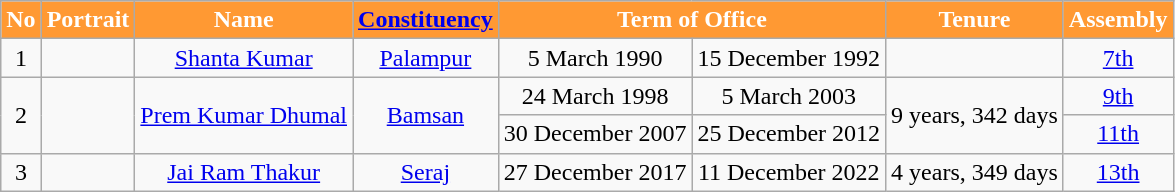<table class="wikitable" style="font-size: x-big; width=">
<tr>
<th style="background-color:#FF9933; color:white">No</th>
<th style="background-color:#FF9933; color:white">Portrait</th>
<th style="background-color:#FF9933; color:white">Name</th>
<th style="background-color:#FF9933; color:white"><a href='#'>Constituency</a></th>
<th colspan="2" style="background-color:#FF9933; color:white">Term of Office</th>
<th style="background-color:#FF9933; color:white">Tenure</th>
<th style="background-color:#FF9933; color:white">Assembly</th>
</tr>
<tr style="text-align:center;">
<td>1</td>
<td></td>
<td><a href='#'>Shanta Kumar</a></td>
<td><a href='#'>Palampur</a></td>
<td>5 March 1990</td>
<td>15 December 1992</td>
<td></td>
<td><a href='#'>7th</a></td>
</tr>
<tr style="text-align:center;">
<td rowspan="2">2</td>
<td rowspan="2"></td>
<td rowspan="2"><a href='#'>Prem Kumar Dhumal</a></td>
<td rowspan="2"><a href='#'>Bamsan</a></td>
<td>24 March 1998</td>
<td>5 March 2003</td>
<td rowspan="2">9 years, 342 days</td>
<td><a href='#'>9th</a></td>
</tr>
<tr style="text-align:center;">
<td>30 December 2007</td>
<td>25 December 2012</td>
<td><a href='#'>11th</a></td>
</tr>
<tr style="text-align:center;">
<td>3</td>
<td></td>
<td><a href='#'>Jai Ram Thakur</a></td>
<td><a href='#'>Seraj</a></td>
<td>27 December 2017</td>
<td>11 December 2022</td>
<td>4 years, 349 days</td>
<td><a href='#'>13th</a></td>
</tr>
</table>
